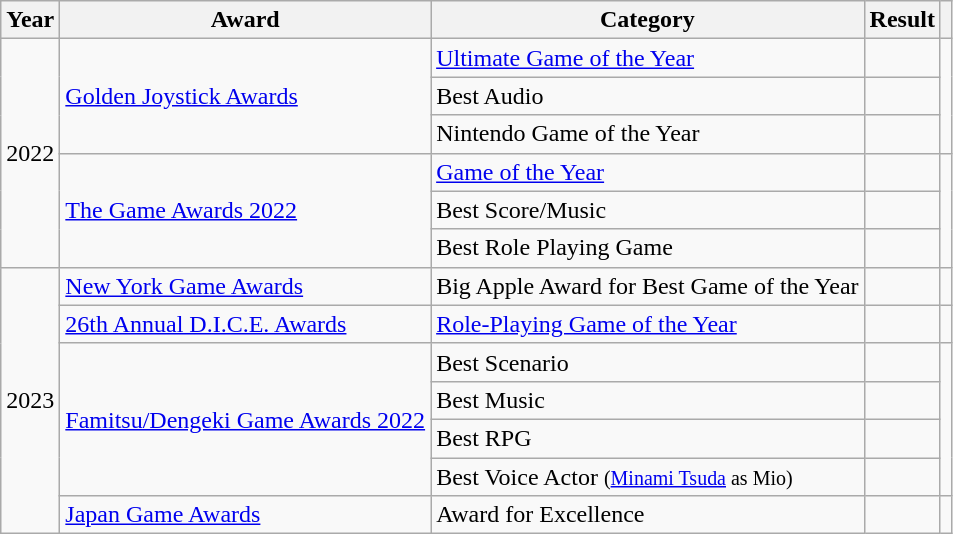<table class="wikitable sortable">
<tr>
<th>Year</th>
<th>Award</th>
<th>Category</th>
<th>Result</th>
<th></th>
</tr>
<tr>
<td style="text-align:center;" rowspan="6">2022</td>
<td rowspan="3"><a href='#'>Golden Joystick Awards</a></td>
<td><a href='#'>Ultimate Game of the Year</a></td>
<td></td>
<td style="text-align:center;" rowspan="3"></td>
</tr>
<tr>
<td>Best Audio</td>
<td></td>
</tr>
<tr>
<td>Nintendo Game of the Year</td>
<td></td>
</tr>
<tr>
<td rowspan="3"><a href='#'>The Game Awards 2022</a></td>
<td><a href='#'>Game of the Year</a></td>
<td></td>
<td style="text-align:center;" rowspan="3"></td>
</tr>
<tr>
<td>Best Score/Music</td>
<td></td>
</tr>
<tr>
<td>Best Role Playing Game</td>
<td></td>
</tr>
<tr>
<td rowspan="7" style="text-align:center;">2023</td>
<td><a href='#'>New York Game Awards</a></td>
<td>Big Apple Award for Best Game of the Year</td>
<td></td>
<td style="text-align:center;"></td>
</tr>
<tr>
<td><a href='#'>26th Annual D.I.C.E. Awards</a></td>
<td><a href='#'>Role-Playing Game of the Year</a></td>
<td></td>
<td style="text-align:center;"></td>
</tr>
<tr>
<td rowspan="4"><a href='#'>Famitsu/Dengeki Game Awards 2022</a></td>
<td>Best Scenario</td>
<td></td>
<td rowspan="4" style="text-align:center;"></td>
</tr>
<tr>
<td>Best Music</td>
<td></td>
</tr>
<tr>
<td>Best RPG</td>
<td></td>
</tr>
<tr>
<td>Best Voice Actor <small>(<a href='#'>Minami Tsuda</a> as Mio)</small></td>
<td></td>
</tr>
<tr>
<td><a href='#'>Japan Game Awards</a></td>
<td>Award for Excellence</td>
<td></td>
<td style="text-align:center;"></td>
</tr>
</table>
